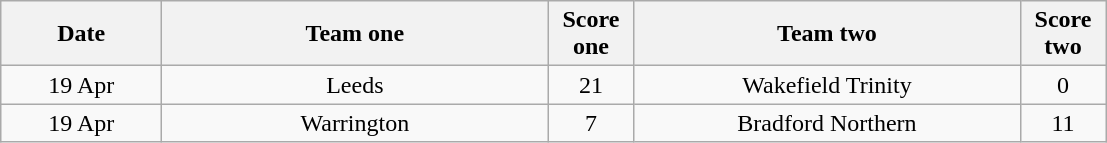<table class="wikitable" style="text-align: center">
<tr>
<th width=100>Date</th>
<th width=250>Team one</th>
<th width=50>Score one</th>
<th width=250>Team two</th>
<th width=50>Score two</th>
</tr>
<tr>
<td>19 Apr</td>
<td>Leeds</td>
<td>21</td>
<td>Wakefield Trinity</td>
<td>0</td>
</tr>
<tr>
<td>19 Apr</td>
<td>Warrington</td>
<td>7</td>
<td>Bradford Northern</td>
<td>11</td>
</tr>
</table>
